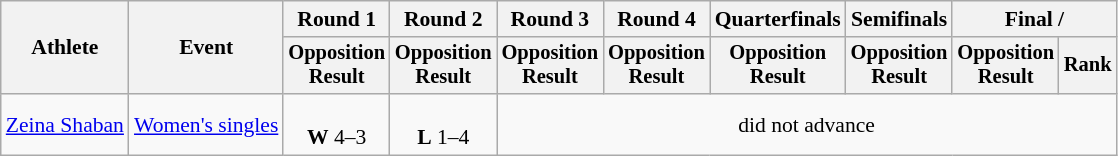<table class="wikitable" style="font-size:90%">
<tr>
<th rowspan="2">Athlete</th>
<th rowspan="2">Event</th>
<th>Round 1</th>
<th>Round 2</th>
<th>Round 3</th>
<th>Round 4</th>
<th>Quarterfinals</th>
<th>Semifinals</th>
<th colspan=2>Final / </th>
</tr>
<tr style="font-size:95%">
<th>Opposition<br>Result</th>
<th>Opposition<br>Result</th>
<th>Opposition<br>Result</th>
<th>Opposition<br>Result</th>
<th>Opposition<br>Result</th>
<th>Opposition<br>Result</th>
<th>Opposition<br>Result</th>
<th>Rank</th>
</tr>
<tr align=center>
<td align=left><a href='#'>Zeina Shaban</a></td>
<td align=left><a href='#'>Women's singles</a></td>
<td><br><strong>W</strong> 4–3</td>
<td><br><strong>L</strong> 1–4</td>
<td colspan=6>did not advance</td>
</tr>
</table>
